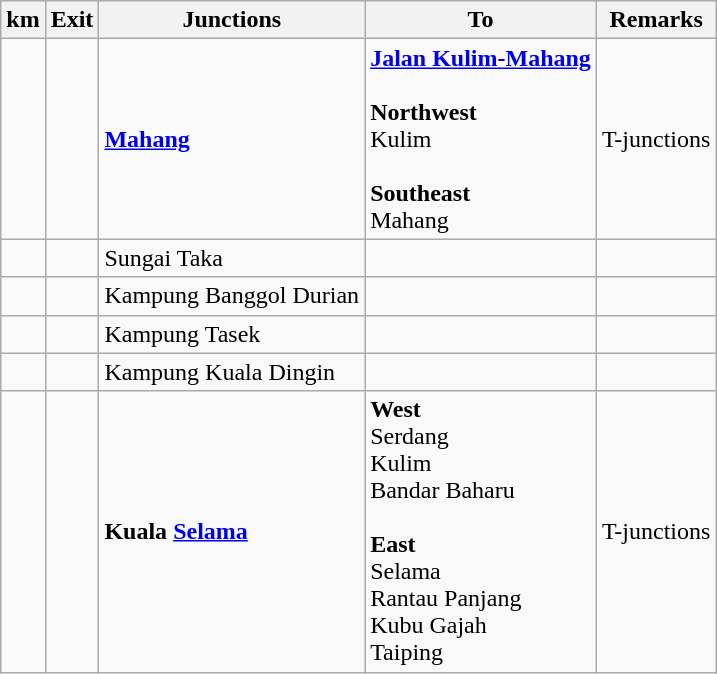<table class="wikitable">
<tr>
<th>km</th>
<th>Exit</th>
<th>Junctions</th>
<th>To</th>
<th>Remarks</th>
</tr>
<tr>
<td></td>
<td></td>
<td><strong><a href='#'>Mahang</a></strong></td>
<td> <strong><a href='#'>Jalan Kulim-Mahang</a></strong><br><br><strong>Northwest</strong><br>Kulim<br><br><strong>Southeast</strong><br>Mahang</td>
<td>T-junctions</td>
</tr>
<tr>
<td></td>
<td></td>
<td>Sungai Taka</td>
<td></td>
<td></td>
</tr>
<tr>
<td></td>
<td></td>
<td>Kampung Banggol Durian</td>
<td></td>
<td></td>
</tr>
<tr>
<td></td>
<td></td>
<td>Kampung Tasek</td>
<td></td>
<td></td>
</tr>
<tr>
<td></td>
<td></td>
<td>Kampung Kuala Dingin</td>
<td></td>
<td></td>
</tr>
<tr>
<td></td>
<td></td>
<td><strong>Kuala <a href='#'>Selama</a></strong></td>
<td><strong>West</strong><br> Serdang<br> Kulim<br> Bandar Baharu<br><br><strong>East</strong><br> Selama<br> Rantau Panjang<br> Kubu Gajah<br> Taiping</td>
<td>T-junctions</td>
</tr>
</table>
